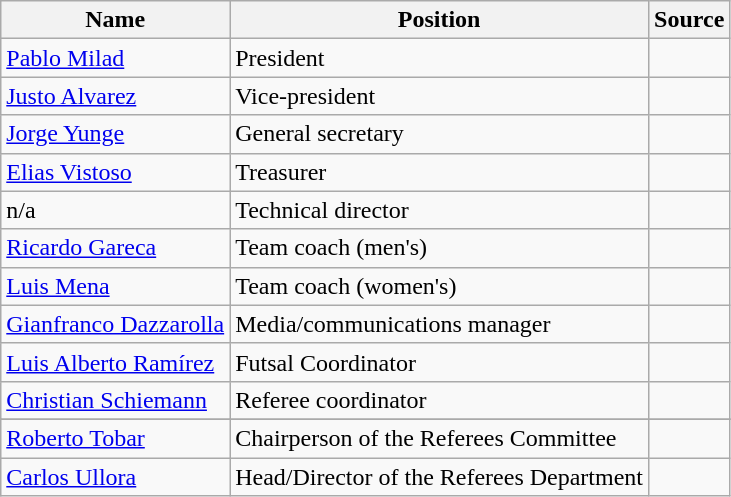<table class="wikitable" style="text-align:left">
<tr>
<th>Name</th>
<th>Position</th>
<th>Source</th>
</tr>
<tr>
<td> <a href='#'>Pablo Milad</a></td>
<td>President</td>
<td></td>
</tr>
<tr>
<td> <a href='#'>Justo Alvarez</a></td>
<td>Vice-president</td>
<td></td>
</tr>
<tr>
<td> <a href='#'>Jorge Yunge</a></td>
<td>General secretary</td>
<td></td>
</tr>
<tr>
<td> <a href='#'>Elias Vistoso</a></td>
<td>Treasurer</td>
<td></td>
</tr>
<tr>
<td>n/a</td>
<td>Technical director</td>
<td></td>
</tr>
<tr>
<td> <a href='#'>Ricardo Gareca</a></td>
<td>Team coach (men's)</td>
<td></td>
</tr>
<tr>
<td> <a href='#'>Luis Mena</a></td>
<td>Team coach (women's)</td>
<td></td>
</tr>
<tr>
<td> <a href='#'>Gianfranco Dazzarolla</a></td>
<td>Media/communications manager</td>
<td></td>
</tr>
<tr>
<td> <a href='#'>Luis Alberto Ramírez</a></td>
<td>Futsal Coordinator</td>
<td></td>
</tr>
<tr>
<td> <a href='#'>Christian Schiemann</a></td>
<td>Referee coordinator</td>
<td></td>
</tr>
<tr>
</tr>
<tr>
<td> <a href='#'>Roberto Tobar</a></td>
<td>Chairperson of the Referees Committee</td>
<td></td>
</tr>
<tr>
<td> <a href='#'>Carlos Ullora</a></td>
<td>Head/Director of the Referees Department</td>
<td></td>
</tr>
</table>
